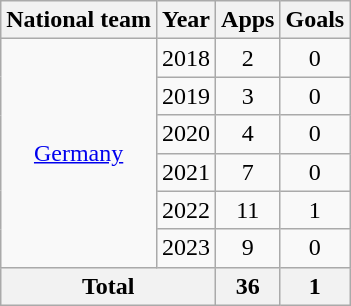<table class="wikitable" style="text-align:center">
<tr>
<th>National team</th>
<th>Year</th>
<th>Apps</th>
<th>Goals</th>
</tr>
<tr>
<td rowspan="6"><a href='#'>Germany</a></td>
<td>2018</td>
<td>2</td>
<td>0</td>
</tr>
<tr>
<td>2019</td>
<td>3</td>
<td>0</td>
</tr>
<tr>
<td>2020</td>
<td>4</td>
<td>0</td>
</tr>
<tr>
<td>2021</td>
<td>7</td>
<td>0</td>
</tr>
<tr>
<td>2022</td>
<td>11</td>
<td>1</td>
</tr>
<tr>
<td>2023</td>
<td>9</td>
<td>0</td>
</tr>
<tr>
<th colspan="2">Total</th>
<th>36</th>
<th>1</th>
</tr>
</table>
